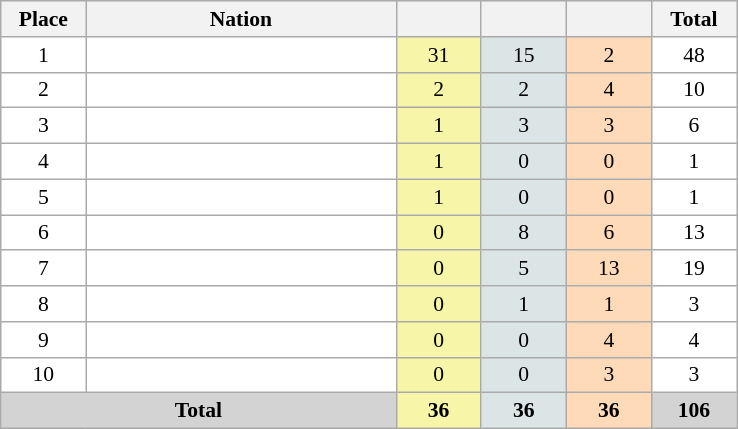<table class=wikitable style="border:1px solid #AAAAAA;font-size:90%">
<tr bgcolor="#EFEFEF">
<th width=50>Place</th>
<th width=200>Nation</th>
<th width=50></th>
<th width=50></th>
<th width=50></th>
<th width=50>Total</th>
</tr>
<tr align="center" valign="top" bgcolor="#FFFFFF">
<td>1</td>
<td align="left"></td>
<td style="background:#F7F6A8;">31</td>
<td style="background:#DCE5E5;">15</td>
<td style="background:#FFDAB9;">2</td>
<td>48</td>
</tr>
<tr align="center" valign="top" bgcolor="#FFFFFF">
<td>2</td>
<td align="left"></td>
<td style="background:#F7F6A8;">2</td>
<td style="background:#DCE5E5;">2</td>
<td style="background:#FFDAB9;">4</td>
<td>10</td>
</tr>
<tr align="center" valign="top" bgcolor="#FFFFFF">
<td>3</td>
<td align="left"></td>
<td style="background:#F7F6A8;">1</td>
<td style="background:#DCE5E5;">3</td>
<td style="background:#FFDAB9;">3</td>
<td>6</td>
</tr>
<tr align="center" valign="top" bgcolor="#FFFFFF">
<td>4</td>
<td align="left"></td>
<td style="background:#F7F6A8;">1</td>
<td style="background:#DCE5E5;">0</td>
<td style="background:#FFDAB9;">0</td>
<td>1</td>
</tr>
<tr align="center" valign="top" bgcolor="#FFFFFF">
<td>5</td>
<td align="left"></td>
<td style="background:#F7F6A8;">1</td>
<td style="background:#DCE5E5;">0</td>
<td style="background:#FFDAB9;">0</td>
<td>1</td>
</tr>
<tr align="center" valign="top" bgcolor="#FFFFFF">
<td>6</td>
<td align="left"></td>
<td style="background:#F7F6A8;">0</td>
<td style="background:#DCE5E5;">8</td>
<td style="background:#FFDAB9;">6</td>
<td>13</td>
</tr>
<tr align="center" valign="top" bgcolor="#FFFFFF">
<td>7</td>
<td align="left"></td>
<td style="background:#F7F6A8;">0</td>
<td style="background:#DCE5E5;">5</td>
<td style="background:#FFDAB9;">13</td>
<td>19</td>
</tr>
<tr align="center" valign="top" bgcolor="#FFFFFF">
<td>8</td>
<td align="left"></td>
<td style="background:#F7F6A8;">0</td>
<td style="background:#DCE5E5;">1</td>
<td style="background:#FFDAB9;">1</td>
<td>3</td>
</tr>
<tr align="center" valign="top" bgcolor="#FFFFFF">
<td>9</td>
<td align="left"></td>
<td style="background:#F7F6A8;">0</td>
<td style="background:#DCE5E5;">0</td>
<td style="background:#FFDAB9;">4</td>
<td>4</td>
</tr>
<tr align="center" valign="top" bgcolor="#FFFFFF">
<td>10</td>
<td align="left"></td>
<td style="background:#F7F6A8;">0</td>
<td style="background:#DCE5E5;">0</td>
<td style="background:#FFDAB9;">3</td>
<td>3</td>
</tr>
<tr align="center">
<td colspan="2" bgcolor=D3D3D3><strong>Total</strong></td>
<td style="background:#F7F6A8;"><strong>36</strong></td>
<td style="background:#DCE5E5;"><strong>36</strong></td>
<td style="background:#FFDAB9;"><strong>36</strong></td>
<td bgcolor=D3D3D3><strong>106</strong></td>
</tr>
</table>
